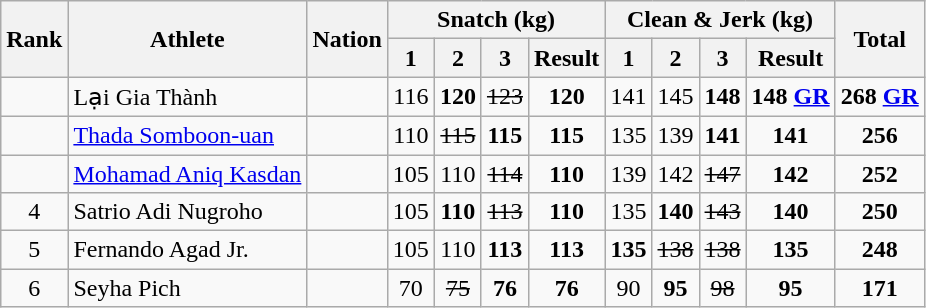<table class="wikitable sortable" style="text-align:center;">
<tr>
<th rowspan=2>Rank</th>
<th rowspan=2>Athlete</th>
<th rowspan=2>Nation</th>
<th colspan=4>Snatch (kg)</th>
<th colspan=4>Clean & Jerk (kg)</th>
<th rowspan=2>Total</th>
</tr>
<tr>
<th>1</th>
<th>2</th>
<th>3</th>
<th>Result</th>
<th>1</th>
<th>2</th>
<th>3</th>
<th>Result</th>
</tr>
<tr>
<td></td>
<td align=left>Lại Gia Thành</td>
<td align=left></td>
<td>116</td>
<td><strong>120</strong></td>
<td><s>123</s></td>
<td><strong>120</strong></td>
<td>141</td>
<td>145</td>
<td><strong>148</strong></td>
<td><strong>148</strong> <strong><a href='#'>GR</a></strong></td>
<td><strong>268</strong> <strong><a href='#'>GR</a></strong></td>
</tr>
<tr>
<td></td>
<td align=left><a href='#'>Thada Somboon-uan</a></td>
<td align=left></td>
<td>110</td>
<td><s>115</s></td>
<td><strong>115</strong></td>
<td><strong>115</strong></td>
<td>135</td>
<td>139</td>
<td><strong>141</strong></td>
<td><strong>141</strong></td>
<td><strong>256</strong></td>
</tr>
<tr>
<td></td>
<td align=left><a href='#'>Mohamad Aniq Kasdan</a></td>
<td align=left></td>
<td>105</td>
<td>110</td>
<td><s>114</s></td>
<td><strong>110</strong></td>
<td>139</td>
<td>142</td>
<td><s>147</s></td>
<td><strong>142</strong></td>
<td><strong>252</strong></td>
</tr>
<tr>
<td>4</td>
<td align=left>Satrio Adi Nugroho</td>
<td align=left></td>
<td>105</td>
<td><strong>110</strong></td>
<td><s>113</s></td>
<td><strong>110</strong></td>
<td>135</td>
<td><strong>140</strong></td>
<td><s>143</s></td>
<td><strong>140</strong></td>
<td><strong>250</strong></td>
</tr>
<tr>
<td>5</td>
<td align=left>Fernando Agad Jr.</td>
<td align=left></td>
<td>105</td>
<td>110</td>
<td><strong>113</strong></td>
<td><strong>113</strong></td>
<td><strong>135</strong></td>
<td><s>138</s></td>
<td><s>138</s></td>
<td><strong>135</strong></td>
<td><strong>248</strong></td>
</tr>
<tr>
<td>6</td>
<td align=left>Seyha Pich</td>
<td align=left></td>
<td>70</td>
<td><s>75</s></td>
<td><strong>76</strong></td>
<td><strong>76</strong></td>
<td>90</td>
<td><strong>95</strong></td>
<td><s>98</s></td>
<td><strong>95</strong></td>
<td><strong>171</strong></td>
</tr>
</table>
